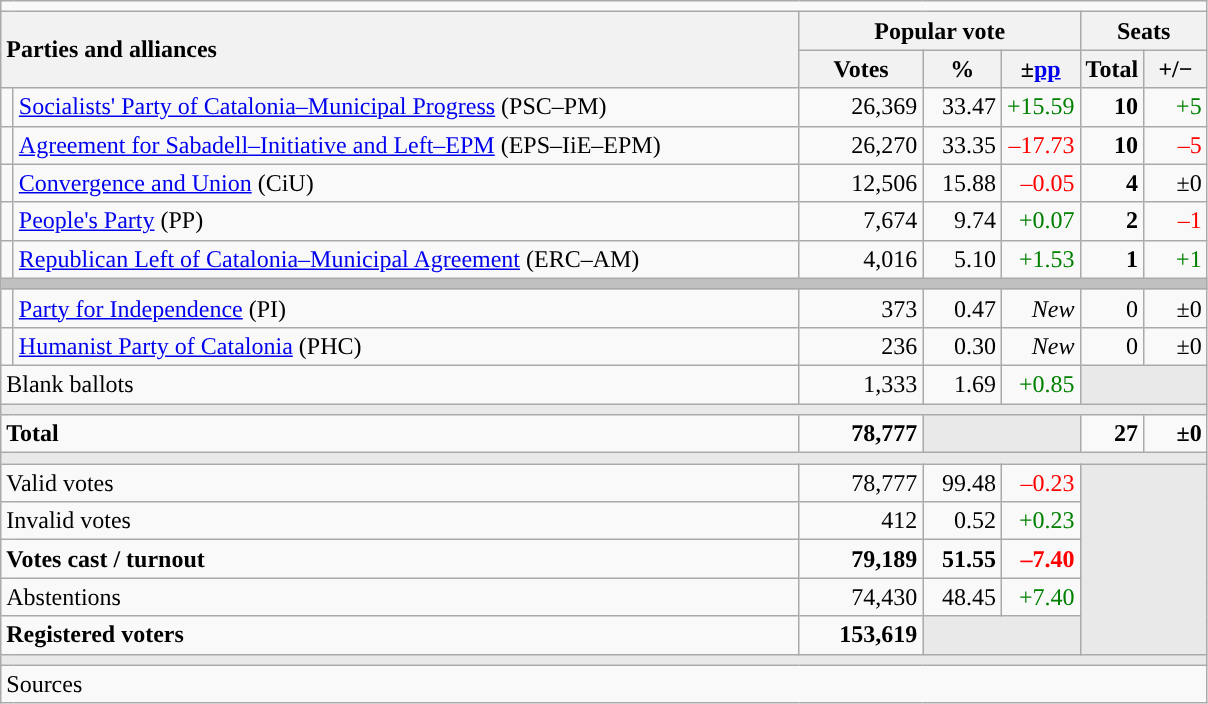<table class="wikitable" style="text-align:right;">
<tr>
<td colspan="7"></td>
</tr>
<tr>
<th style="text-align:left;" rowspan="2" colspan="2" width="525">Parties and alliances</th>
<th colspan="3">Popular vote</th>
<th colspan="2">Seats</th>
</tr>
<tr>
<th width="75">Votes</th>
<th width="45">%</th>
<th width="45">±<a href='#'>pp</a></th>
<th width="35">Total</th>
<th width="35">+/−</th>
</tr>
<tr>
<td width="1" style="color:inherit;background:"></td>
<td align="left"><a href='#'>Socialists' Party of Catalonia–Municipal Progress</a> (PSC–PM)</td>
<td>26,369</td>
<td>33.47</td>
<td style="color:green;">+15.59</td>
<td><strong>10</strong></td>
<td style="color:green;">+5</td>
</tr>
<tr>
<td style="color:inherit;background:"></td>
<td align="left"><a href='#'>Agreement for Sabadell–Initiative and Left–EPM</a> (EPS–IiE–EPM)</td>
<td>26,270</td>
<td>33.35</td>
<td style="color:red;">–17.73</td>
<td><strong>10</strong></td>
<td style="color:red;">–5</td>
</tr>
<tr>
<td style="color:inherit;background:"></td>
<td align="left"><a href='#'>Convergence and Union</a> (CiU)</td>
<td>12,506</td>
<td>15.88</td>
<td style="color:red;">–0.05</td>
<td><strong>4</strong></td>
<td>±0</td>
</tr>
<tr>
<td style="color:inherit;background:"></td>
<td align="left"><a href='#'>People's Party</a> (PP)</td>
<td>7,674</td>
<td>9.74</td>
<td style="color:green;">+0.07</td>
<td><strong>2</strong></td>
<td style="color:red;">–1</td>
</tr>
<tr>
<td style="color:inherit;background:"></td>
<td align="left"><a href='#'>Republican Left of Catalonia–Municipal Agreement</a> (ERC–AM)</td>
<td>4,016</td>
<td>5.10</td>
<td style="color:green;">+1.53</td>
<td><strong>1</strong></td>
<td style="color:green;">+1</td>
</tr>
<tr>
<td colspan="7" style="color:inherit;background:#C0C0C0"></td>
</tr>
<tr>
<td style="color:inherit;background:"></td>
<td align="left"><a href='#'>Party for Independence</a> (PI)</td>
<td>373</td>
<td>0.47</td>
<td><em>New</em></td>
<td>0</td>
<td>±0</td>
</tr>
<tr>
<td style="color:inherit;background:"></td>
<td align="left"><a href='#'>Humanist Party of Catalonia</a> (PHC)</td>
<td>236</td>
<td>0.30</td>
<td><em>New</em></td>
<td>0</td>
<td>±0</td>
</tr>
<tr>
<td align="left" colspan="2">Blank ballots</td>
<td>1,333</td>
<td>1.69</td>
<td style="color:green;">+0.85</td>
<td style="color:inherit;background:#E9E9E9" colspan="2"></td>
</tr>
<tr>
<td colspan="7" style="color:inherit;background:#E9E9E9"></td>
</tr>
<tr style="font-weight:bold;">
<td align="left" colspan="2">Total</td>
<td>78,777</td>
<td bgcolor="#E9E9E9" colspan="2"></td>
<td>27</td>
<td>±0</td>
</tr>
<tr>
<td colspan="7" style="color:inherit;background:#E9E9E9"></td>
</tr>
<tr>
<td align="left" colspan="2">Valid votes</td>
<td>78,777</td>
<td>99.48</td>
<td style="color:red;">–0.23</td>
<td bgcolor="#E9E9E9" colspan="2" rowspan="5"></td>
</tr>
<tr>
<td align="left" colspan="2">Invalid votes</td>
<td>412</td>
<td>0.52</td>
<td style="color:green;">+0.23</td>
</tr>
<tr style="font-weight:bold;">
<td align="left" colspan="2">Votes cast / turnout</td>
<td>79,189</td>
<td>51.55</td>
<td style="color:red;">–7.40</td>
</tr>
<tr>
<td align="left" colspan="2">Abstentions</td>
<td>74,430</td>
<td>48.45</td>
<td style="color:green;">+7.40</td>
</tr>
<tr style="font-weight:bold;">
<td align="left" colspan="2">Registered voters</td>
<td>153,619</td>
<td bgcolor="#E9E9E9" colspan="2"></td>
</tr>
<tr>
<td colspan="7" style="color:inherit;background:#E9E9E9"></td>
</tr>
<tr>
<td align="left" colspan="7">Sources</td>
</tr>
</table>
